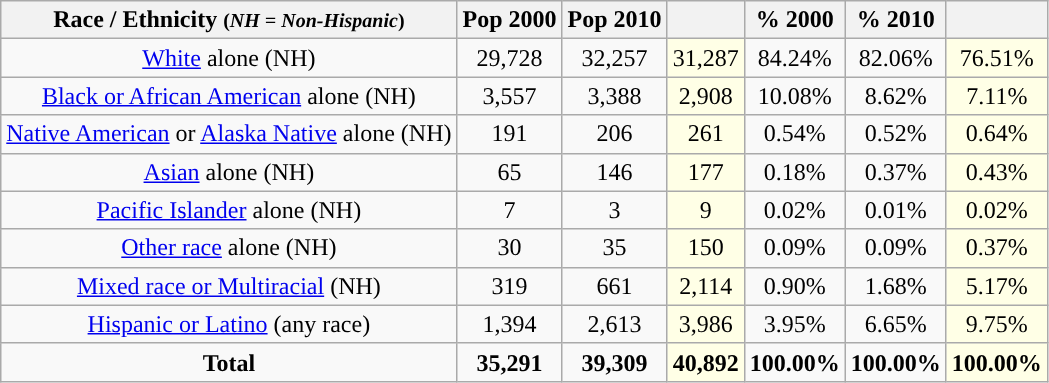<table class="wikitable" style="text-align:center;">
<tr>
<th>Race / Ethnicity <small>(<em>NH = Non-Hispanic</em>)</small></th>
<th>Pop 2000</th>
<th>Pop 2010</th>
<th></th>
<th>% 2000</th>
<th>% 2010</th>
<th></th>
</tr>
<tr>
<td><a href='#'>White</a> alone (NH)</td>
<td>29,728</td>
<td>32,257</td>
<td style='background: #ffffe6;'>31,287</td>
<td>84.24%</td>
<td>82.06%</td>
<td style='background: #ffffe6;'>76.51%</td>
</tr>
<tr>
<td><a href='#'>Black or African American</a> alone (NH)</td>
<td>3,557</td>
<td>3,388</td>
<td style='background: #ffffe6;'>2,908</td>
<td>10.08%</td>
<td>8.62%</td>
<td style='background: #ffffe6;'>7.11%</td>
</tr>
<tr>
<td><a href='#'>Native American</a> or <a href='#'>Alaska Native</a> alone (NH)</td>
<td>191</td>
<td>206</td>
<td style='background: #ffffe6;'>261</td>
<td>0.54%</td>
<td>0.52%</td>
<td style='background: #ffffe6;'>0.64%</td>
</tr>
<tr>
<td><a href='#'>Asian</a> alone (NH)</td>
<td>65</td>
<td>146</td>
<td style='background: #ffffe6;'>177</td>
<td>0.18%</td>
<td>0.37%</td>
<td style='background: #ffffe6;'>0.43%</td>
</tr>
<tr>
<td><a href='#'>Pacific Islander</a> alone (NH)</td>
<td>7</td>
<td>3</td>
<td style='background: #ffffe6;'>9</td>
<td>0.02%</td>
<td>0.01%</td>
<td style='background: #ffffe6;'>0.02%</td>
</tr>
<tr>
<td><a href='#'>Other race</a> alone (NH)</td>
<td>30</td>
<td>35</td>
<td style='background: #ffffe6;'>150</td>
<td>0.09%</td>
<td>0.09%</td>
<td style='background: #ffffe6;'>0.37%</td>
</tr>
<tr>
<td><a href='#'>Mixed race or Multiracial</a> (NH)</td>
<td>319</td>
<td>661</td>
<td style='background: #ffffe6;'>2,114</td>
<td>0.90%</td>
<td>1.68%</td>
<td style='background: #ffffe6;'>5.17%</td>
</tr>
<tr>
<td><a href='#'>Hispanic or Latino</a> (any race)</td>
<td>1,394</td>
<td>2,613</td>
<td style='background: #ffffe6;'>3,986</td>
<td>3.95%</td>
<td>6.65%</td>
<td style='background: #ffffe6;'>9.75%</td>
</tr>
<tr>
<td><strong>Total</strong></td>
<td><strong>35,291</strong></td>
<td><strong>39,309</strong></td>
<td style='background: #ffffe6;'><strong>40,892</strong></td>
<td><strong>100.00%</strong></td>
<td><strong>100.00%</strong></td>
<td style='background: #ffffe6;'><strong>100.00%</strong></td>
</tr>
</table>
